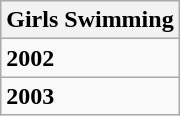<table class="wikitable">
<tr>
<th>Girls Swimming</th>
</tr>
<tr>
<td><strong>2002</strong></td>
</tr>
<tr>
<td><strong>2003</strong></td>
</tr>
</table>
